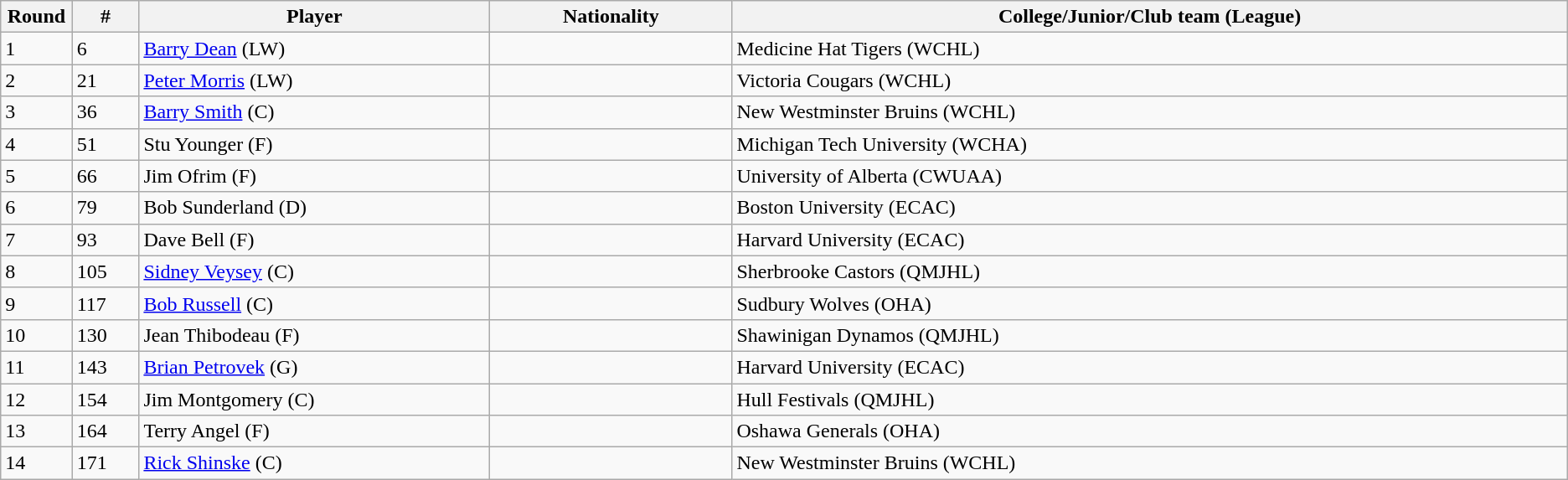<table class="wikitable">
<tr align="center">
<th bgcolor="#DDDDFF" width="4.0%">Round</th>
<th bgcolor="#DDDDFF" width="4.0%">#</th>
<th bgcolor="#DDDDFF" width="21.0%">Player</th>
<th bgcolor="#DDDDFF" width="14.5%">Nationality</th>
<th bgcolor="#DDDDFF" width="50.0%">College/Junior/Club team (League)</th>
</tr>
<tr>
<td>1</td>
<td>6</td>
<td><a href='#'>Barry Dean</a> (LW)</td>
<td></td>
<td>Medicine Hat Tigers (WCHL)</td>
</tr>
<tr>
<td>2</td>
<td>21</td>
<td><a href='#'>Peter Morris</a> (LW)</td>
<td></td>
<td>Victoria Cougars (WCHL)</td>
</tr>
<tr>
<td>3</td>
<td>36</td>
<td><a href='#'>Barry Smith</a> (C)</td>
<td></td>
<td>New Westminster Bruins (WCHL)</td>
</tr>
<tr>
<td>4</td>
<td>51</td>
<td>Stu Younger (F)</td>
<td></td>
<td>Michigan Tech University (WCHA)</td>
</tr>
<tr>
<td>5</td>
<td>66</td>
<td>Jim Ofrim (F)</td>
<td></td>
<td>University of Alberta (CWUAA)</td>
</tr>
<tr>
<td>6</td>
<td>79</td>
<td>Bob Sunderland (D)</td>
<td></td>
<td>Boston University (ECAC)</td>
</tr>
<tr>
<td>7</td>
<td>93</td>
<td>Dave Bell (F)</td>
<td></td>
<td>Harvard University (ECAC)</td>
</tr>
<tr>
<td>8</td>
<td>105</td>
<td><a href='#'>Sidney Veysey</a> (C)</td>
<td></td>
<td>Sherbrooke Castors (QMJHL)</td>
</tr>
<tr>
<td>9</td>
<td>117</td>
<td><a href='#'>Bob Russell</a> (C)</td>
<td></td>
<td>Sudbury Wolves (OHA)</td>
</tr>
<tr>
<td>10</td>
<td>130</td>
<td>Jean Thibodeau (F)</td>
<td></td>
<td>Shawinigan Dynamos (QMJHL)</td>
</tr>
<tr>
<td>11</td>
<td>143</td>
<td><a href='#'>Brian Petrovek</a> (G)</td>
<td></td>
<td>Harvard University (ECAC)</td>
</tr>
<tr>
<td>12</td>
<td>154</td>
<td>Jim Montgomery (C)</td>
<td></td>
<td>Hull Festivals (QMJHL)</td>
</tr>
<tr>
<td>13</td>
<td>164</td>
<td>Terry Angel (F)</td>
<td></td>
<td>Oshawa Generals (OHA)</td>
</tr>
<tr>
<td>14</td>
<td>171</td>
<td><a href='#'>Rick Shinske</a> (C)</td>
<td></td>
<td>New Westminster Bruins (WCHL)</td>
</tr>
</table>
